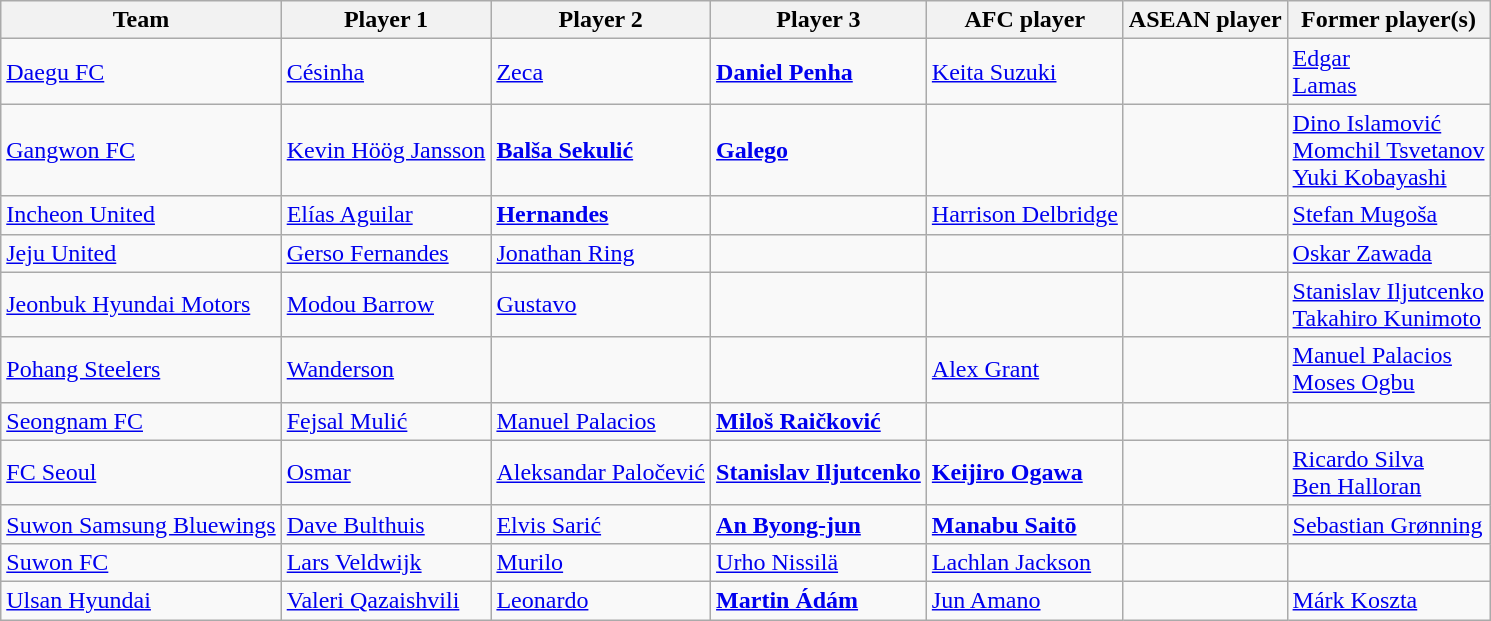<table class="sortable wikitable">
<tr>
<th>Team</th>
<th>Player 1</th>
<th>Player 2</th>
<th>Player 3</th>
<th>AFC player</th>
<th>ASEAN player</th>
<th>Former player(s)</th>
</tr>
<tr>
<td><a href='#'>Daegu FC</a></td>
<td> <a href='#'>Césinha</a></td>
<td> <a href='#'>Zeca</a></td>
<td> <strong><a href='#'>Daniel Penha</a></strong></td>
<td> <a href='#'>Keita Suzuki</a></td>
<td></td>
<td> <a href='#'>Edgar</a><br> <a href='#'>Lamas</a></td>
</tr>
<tr>
<td><a href='#'>Gangwon FC</a></td>
<td> <a href='#'>Kevin Höög Jansson</a></td>
<td> <strong><a href='#'>Balša Sekulić</a></strong></td>
<td> <strong><a href='#'>Galego</a></strong></td>
<td></td>
<td></td>
<td> <a href='#'>Dino Islamović</a><br> <a href='#'>Momchil Tsvetanov</a><br> <a href='#'>Yuki Kobayashi</a></td>
</tr>
<tr>
<td><a href='#'>Incheon United</a></td>
<td> <a href='#'>Elías Aguilar</a></td>
<td> <strong><a href='#'>Hernandes</a></strong></td>
<td></td>
<td> <a href='#'>Harrison Delbridge</a></td>
<td></td>
<td> <a href='#'>Stefan Mugoša</a></td>
</tr>
<tr>
<td><a href='#'>Jeju United</a></td>
<td> <a href='#'>Gerso Fernandes</a></td>
<td> <a href='#'>Jonathan Ring</a></td>
<td></td>
<td></td>
<td></td>
<td> <a href='#'>Oskar Zawada</a></td>
</tr>
<tr>
<td><a href='#'>Jeonbuk Hyundai Motors</a></td>
<td> <a href='#'>Modou Barrow</a></td>
<td> <a href='#'>Gustavo</a></td>
<td></td>
<td></td>
<td></td>
<td> <a href='#'>Stanislav Iljutcenko</a> <br>  <a href='#'>Takahiro Kunimoto</a></td>
</tr>
<tr>
<td><a href='#'>Pohang Steelers</a></td>
<td> <a href='#'>Wanderson</a></td>
<td></td>
<td></td>
<td> <a href='#'>Alex Grant</a></td>
<td></td>
<td> <a href='#'>Manuel Palacios</a><br> <a href='#'>Moses Ogbu</a></td>
</tr>
<tr>
<td><a href='#'>Seongnam FC</a></td>
<td> <a href='#'>Fejsal Mulić</a></td>
<td> <a href='#'>Manuel Palacios</a></td>
<td> <strong><a href='#'>Miloš Raičković</a></strong></td>
<td></td>
<td></td>
<td></td>
</tr>
<tr>
<td><a href='#'>FC Seoul</a></td>
<td> <a href='#'>Osmar</a></td>
<td> <a href='#'>Aleksandar Paločević</a></td>
<td> <strong><a href='#'>Stanislav Iljutcenko</a></strong></td>
<td> <strong><a href='#'>Keijiro Ogawa</a></strong></td>
<td></td>
<td> <a href='#'>Ricardo Silva</a><br> <a href='#'>Ben Halloran</a></td>
</tr>
<tr>
<td><a href='#'>Suwon Samsung Bluewings</a></td>
<td> <a href='#'>Dave Bulthuis</a></td>
<td> <a href='#'>Elvis Sarić</a></td>
<td> <strong><a href='#'>An Byong-jun</a></strong></td>
<td> <strong><a href='#'>Manabu Saitō</a></strong></td>
<td></td>
<td> <a href='#'>Sebastian Grønning</a></td>
</tr>
<tr>
<td><a href='#'>Suwon FC</a></td>
<td> <a href='#'>Lars Veldwijk</a></td>
<td> <a href='#'>Murilo</a></td>
<td> <a href='#'>Urho Nissilä</a></td>
<td> <a href='#'>Lachlan Jackson</a></td>
<td></td>
<td></td>
</tr>
<tr>
<td><a href='#'>Ulsan Hyundai</a></td>
<td> <a href='#'>Valeri Qazaishvili</a></td>
<td> <a href='#'>Leonardo</a></td>
<td> <strong><a href='#'>Martin Ádám</a></strong></td>
<td> <a href='#'>Jun Amano</a></td>
<td></td>
<td> <a href='#'>Márk Koszta</a></td>
</tr>
</table>
